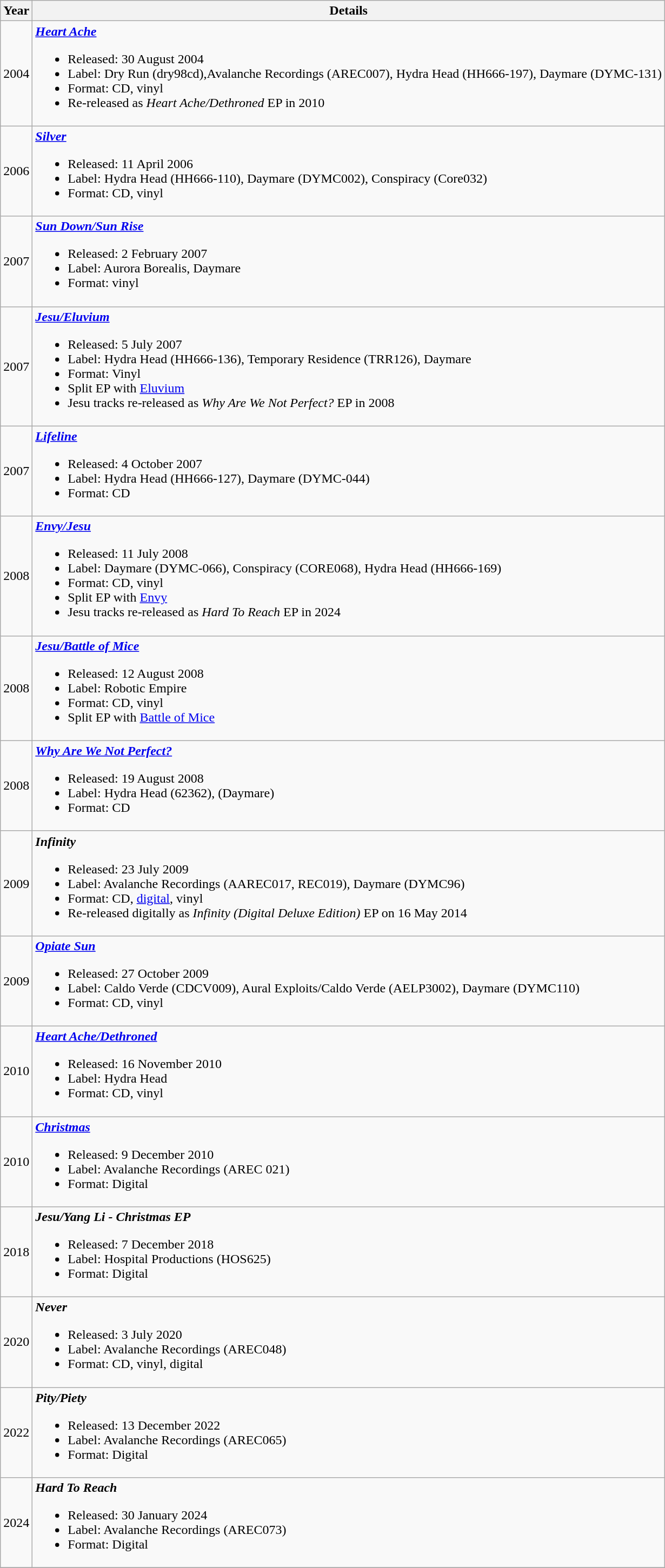<table class="wikitable">
<tr>
<th>Year</th>
<th>Details</th>
</tr>
<tr>
<td>2004</td>
<td><strong><em><a href='#'>Heart Ache</a></em></strong><br><ul><li>Released: 30 August 2004</li><li>Label: Dry Run (dry98cd),Avalanche Recordings (AREC007), Hydra Head (HH666-197), Daymare (DYMC-131)</li><li>Format: CD, vinyl</li><li>Re-released as <em>Heart Ache/Dethroned</em> EP in 2010</li></ul></td>
</tr>
<tr>
<td>2006</td>
<td><strong><em><a href='#'>Silver</a></em></strong><br><ul><li>Released: 11 April 2006</li><li>Label: Hydra Head (HH666-110), Daymare (DYMC002), Conspiracy (Core032)</li><li>Format: CD, vinyl</li></ul></td>
</tr>
<tr>
<td>2007</td>
<td><strong><em><a href='#'>Sun Down/Sun Rise</a></em></strong><br><ul><li>Released: 2 February 2007</li><li>Label: Aurora Borealis, Daymare</li><li>Format: vinyl</li></ul></td>
</tr>
<tr>
<td>2007</td>
<td><strong><em><a href='#'>Jesu/Eluvium</a></em></strong><br><ul><li>Released: 5 July 2007</li><li>Label: Hydra Head (HH666-136), Temporary Residence (TRR126), Daymare</li><li>Format: Vinyl</li><li>Split EP with <a href='#'>Eluvium</a></li><li>Jesu tracks re-released as <em>Why Are We Not Perfect?</em> EP in 2008</li></ul></td>
</tr>
<tr>
<td>2007</td>
<td><strong><em><a href='#'>Lifeline</a></em></strong><br><ul><li>Released: 4 October 2007</li><li>Label: Hydra Head (HH666-127), Daymare (DYMC-044)</li><li>Format: CD</li></ul></td>
</tr>
<tr>
<td>2008</td>
<td><strong><em><a href='#'>Envy/Jesu</a></em></strong><br><ul><li>Released: 11 July 2008</li><li>Label: Daymare (DYMC-066), Conspiracy (CORE068), Hydra Head (HH666-169)</li><li>Format: CD, vinyl</li><li>Split EP with <a href='#'>Envy</a></li><li>Jesu tracks re-released as <em>Hard To Reach</em> EP in 2024</li></ul></td>
</tr>
<tr>
<td>2008</td>
<td><strong><em><a href='#'>Jesu/Battle of Mice</a></em></strong><br><ul><li>Released: 12 August 2008</li><li>Label: Robotic Empire</li><li>Format: CD, vinyl</li><li>Split EP with <a href='#'>Battle of Mice</a></li></ul></td>
</tr>
<tr>
<td>2008</td>
<td><strong><em><a href='#'>Why Are We Not Perfect?</a></em></strong><br><ul><li>Released: 19 August 2008</li><li>Label: Hydra Head (62362), (Daymare)</li><li>Format: CD</li></ul></td>
</tr>
<tr>
<td>2009</td>
<td><strong><em>Infinity</em></strong><br><ul><li>Released: 23 July 2009</li><li>Label: Avalanche Recordings (AAREC017, REC019), Daymare (DYMC96)</li><li>Format: CD, <a href='#'>digital</a>, vinyl</li><li>Re-released digitally as <em>Infinity (Digital Deluxe Edition)</em> EP on 16 May 2014</li></ul></td>
</tr>
<tr>
<td>2009</td>
<td><strong><em><a href='#'>Opiate Sun</a></em></strong><br><ul><li>Released: 27 October 2009</li><li>Label: Caldo Verde (CDCV009),	Aural Exploits/Caldo Verde (AELP3002), Daymare (DYMC110)</li><li>Format: CD, vinyl</li></ul></td>
</tr>
<tr>
<td>2010</td>
<td><strong><em><a href='#'>Heart Ache/Dethroned</a></em></strong><br><ul><li>Released: 16 November 2010</li><li>Label: Hydra Head</li><li>Format: CD, vinyl</li></ul></td>
</tr>
<tr>
<td>2010</td>
<td><strong><em><a href='#'>Christmas</a></em></strong><br><ul><li>Released: 9 December 2010</li><li>Label: Avalanche Recordings (AREC 021)</li><li>Format: Digital</li></ul></td>
</tr>
<tr>
<td>2018</td>
<td><strong><em>Jesu/Yang Li - Christmas EP</em></strong><br><ul><li>Released: 7 December 2018</li><li>Label: Hospital Productions (HOS625)</li><li>Format: Digital</li></ul></td>
</tr>
<tr>
<td>2020</td>
<td><strong><em>Never</em></strong><br><ul><li>Released: 3 July 2020</li><li>Label: Avalanche Recordings (AREC048)</li><li>Format: CD, vinyl, digital</li></ul></td>
</tr>
<tr>
<td>2022</td>
<td><strong><em>Pity/Piety</em></strong><br><ul><li>Released: 13 December 2022</li><li>Label: Avalanche Recordings (AREC065)</li><li>Format: Digital</li></ul></td>
</tr>
<tr>
<td>2024</td>
<td><strong><em>Hard To Reach</em></strong><br><ul><li>Released: 30 January 2024</li><li>Label: Avalanche Recordings (AREC073)</li><li>Format: Digital</li></ul></td>
</tr>
<tr>
</tr>
</table>
